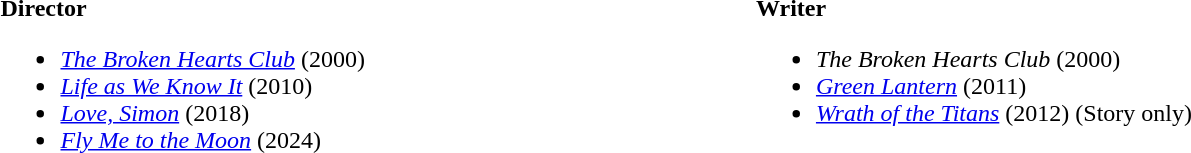<table style="width:100%;">
<tr style="vertical-align:top;">
<td style="width:40%;"><br><strong>Director</strong><ul><li><em><a href='#'>The Broken Hearts Club</a></em> (2000)</li><li><em><a href='#'>Life as We Know It</a></em> (2010)</li><li><em><a href='#'>Love, Simon</a></em> (2018)</li><li><em><a href='#'>Fly Me to the Moon</a></em> (2024)</li></ul></td>
<td style="width:60%;"><br><strong>Writer</strong><ul><li><em>The Broken Hearts Club</em> (2000)</li><li><em><a href='#'>Green Lantern</a></em> (2011)</li><li><em><a href='#'>Wrath of the Titans</a></em> (2012) (Story only)</li></ul></td>
<td style="width:50%;"></td>
</tr>
</table>
